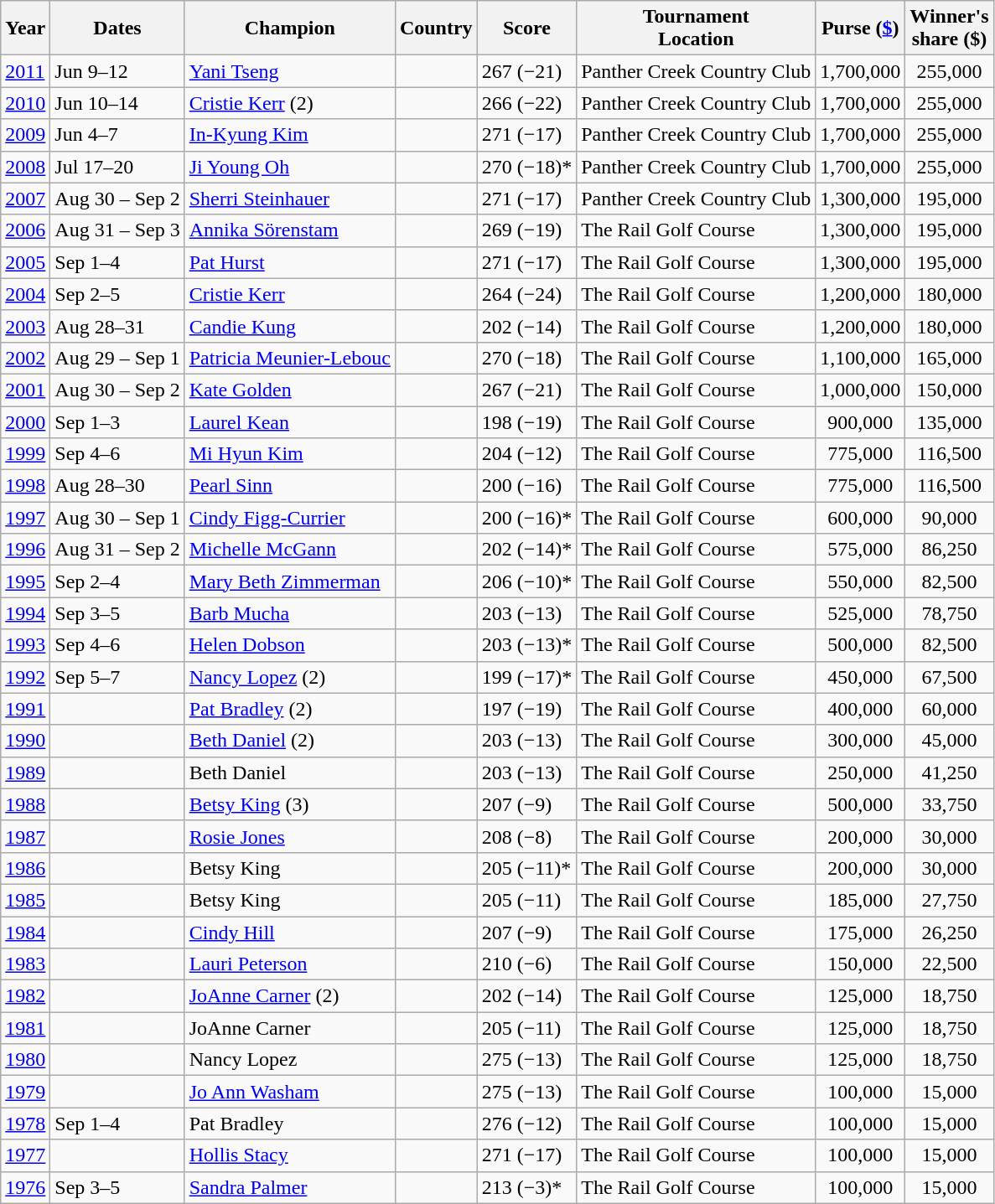<table class="wikitable">
<tr>
<th>Year</th>
<th>Dates</th>
<th>Champion</th>
<th>Country</th>
<th>Score</th>
<th>Tournament<br>Location</th>
<th>Purse (<a href='#'>$</a>)</th>
<th>Winner's<br>share ($)</th>
</tr>
<tr>
<td><a href='#'>2011</a></td>
<td>Jun 9–12</td>
<td><a href='#'>Yani Tseng</a></td>
<td></td>
<td>267 (−21)</td>
<td>Panther Creek Country Club</td>
<td align=center>1,700,000</td>
<td align=center>255,000</td>
</tr>
<tr>
<td><a href='#'>2010</a></td>
<td>Jun 10–14</td>
<td><a href='#'>Cristie Kerr</a> (2)</td>
<td></td>
<td>266 (−22)</td>
<td>Panther Creek Country Club</td>
<td align=center>1,700,000</td>
<td align=center>255,000</td>
</tr>
<tr>
<td><a href='#'>2009</a></td>
<td>Jun 4–7</td>
<td><a href='#'>In-Kyung Kim</a></td>
<td></td>
<td>271 (−17)</td>
<td>Panther Creek Country Club</td>
<td align=center>1,700,000</td>
<td align=center>255,000</td>
</tr>
<tr>
<td><a href='#'>2008</a></td>
<td>Jul 17–20</td>
<td><a href='#'>Ji Young Oh</a></td>
<td></td>
<td>270 (−18)*</td>
<td>Panther Creek Country Club</td>
<td align=center>1,700,000</td>
<td align=center>255,000</td>
</tr>
<tr>
<td><a href='#'>2007</a></td>
<td>Aug 30 – Sep 2</td>
<td><a href='#'>Sherri Steinhauer</a></td>
<td></td>
<td>271 (−17)</td>
<td>Panther Creek Country Club</td>
<td align=center>1,300,000</td>
<td align=center>195,000</td>
</tr>
<tr>
<td><a href='#'>2006</a></td>
<td>Aug 31 – Sep 3</td>
<td><a href='#'>Annika Sörenstam</a></td>
<td></td>
<td>269 (−19)</td>
<td>The Rail Golf Course</td>
<td align=center>1,300,000</td>
<td align=center>195,000</td>
</tr>
<tr>
<td><a href='#'>2005</a></td>
<td>Sep 1–4</td>
<td><a href='#'>Pat Hurst</a></td>
<td></td>
<td>271 (−17)</td>
<td>The Rail Golf Course</td>
<td align=center>1,300,000</td>
<td align=center>195,000</td>
</tr>
<tr>
<td><a href='#'>2004</a></td>
<td>Sep 2–5</td>
<td><a href='#'>Cristie Kerr</a></td>
<td></td>
<td>264 (−24)</td>
<td>The Rail Golf Course</td>
<td align=center>1,200,000</td>
<td align=center>180,000</td>
</tr>
<tr>
<td><a href='#'>2003</a></td>
<td>Aug 28–31</td>
<td><a href='#'>Candie Kung</a></td>
<td></td>
<td>202 (−14)</td>
<td>The Rail Golf Course</td>
<td align=center>1,200,000</td>
<td align=center>180,000</td>
</tr>
<tr>
<td><a href='#'>2002</a></td>
<td>Aug 29 – Sep 1</td>
<td><a href='#'>Patricia Meunier-Lebouc</a></td>
<td></td>
<td>270 (−18)</td>
<td>The Rail Golf Course</td>
<td align=center>1,100,000</td>
<td align=center>165,000</td>
</tr>
<tr>
<td><a href='#'>2001</a></td>
<td>Aug 30 – Sep 2</td>
<td><a href='#'>Kate Golden</a></td>
<td></td>
<td>267 (−21)</td>
<td>The Rail Golf Course</td>
<td align=center>1,000,000</td>
<td align=center>150,000</td>
</tr>
<tr>
<td><a href='#'>2000</a></td>
<td>Sep 1–3</td>
<td><a href='#'>Laurel Kean</a></td>
<td></td>
<td>198 (−19)</td>
<td>The Rail Golf Course</td>
<td align=center>900,000</td>
<td align=center>135,000</td>
</tr>
<tr>
<td><a href='#'>1999</a></td>
<td>Sep 4–6</td>
<td><a href='#'>Mi Hyun Kim</a></td>
<td></td>
<td>204 (−12)</td>
<td>The Rail Golf Course</td>
<td align=center>775,000</td>
<td align=center>116,500</td>
</tr>
<tr>
<td><a href='#'>1998</a></td>
<td>Aug 28–30</td>
<td><a href='#'>Pearl Sinn</a></td>
<td></td>
<td>200 (−16)</td>
<td>The Rail Golf Course</td>
<td align=center>775,000</td>
<td align=center>116,500</td>
</tr>
<tr>
<td><a href='#'>1997</a></td>
<td>Aug 30 – Sep 1</td>
<td><a href='#'>Cindy Figg-Currier</a></td>
<td></td>
<td>200 (−16)*</td>
<td>The Rail Golf Course</td>
<td align=center>600,000</td>
<td align=center>90,000</td>
</tr>
<tr>
<td><a href='#'>1996</a></td>
<td>Aug 31 – Sep 2</td>
<td><a href='#'>Michelle McGann</a></td>
<td></td>
<td>202 (−14)*</td>
<td>The Rail Golf Course</td>
<td align=center>575,000</td>
<td align=center>86,250</td>
</tr>
<tr>
<td><a href='#'>1995</a></td>
<td>Sep 2–4</td>
<td><a href='#'>Mary Beth Zimmerman</a></td>
<td></td>
<td>206 (−10)*</td>
<td>The Rail Golf Course</td>
<td align=center>550,000</td>
<td align=center>82,500</td>
</tr>
<tr>
<td><a href='#'>1994</a></td>
<td>Sep 3–5</td>
<td><a href='#'>Barb Mucha</a></td>
<td></td>
<td>203 (−13)</td>
<td>The Rail Golf Course</td>
<td align=center>525,000</td>
<td align=center>78,750</td>
</tr>
<tr>
<td><a href='#'>1993</a></td>
<td>Sep 4–6</td>
<td><a href='#'>Helen Dobson</a></td>
<td></td>
<td>203 (−13)*</td>
<td>The Rail Golf Course</td>
<td align=center>500,000</td>
<td align=center>82,500</td>
</tr>
<tr>
<td><a href='#'>1992</a></td>
<td>Sep 5–7</td>
<td><a href='#'>Nancy Lopez</a> (2)</td>
<td></td>
<td>199 (−17)*</td>
<td>The Rail Golf Course</td>
<td align=center>450,000</td>
<td align=center>67,500</td>
</tr>
<tr>
<td><a href='#'>1991</a></td>
<td></td>
<td><a href='#'>Pat Bradley</a> (2)</td>
<td></td>
<td>197 (−19)</td>
<td>The Rail Golf Course</td>
<td align=center>400,000</td>
<td align=center>60,000</td>
</tr>
<tr>
<td><a href='#'>1990</a></td>
<td></td>
<td><a href='#'>Beth Daniel</a> (2)</td>
<td></td>
<td>203 (−13)</td>
<td>The Rail Golf Course</td>
<td align=center>300,000</td>
<td align=center>45,000</td>
</tr>
<tr>
<td><a href='#'>1989</a></td>
<td></td>
<td>Beth Daniel</td>
<td></td>
<td>203 (−13)</td>
<td>The Rail Golf Course</td>
<td align=center>250,000</td>
<td align=center>41,250</td>
</tr>
<tr>
<td><a href='#'>1988</a></td>
<td></td>
<td><a href='#'>Betsy King</a> (3)</td>
<td></td>
<td>207 (−9)</td>
<td>The Rail Golf Course</td>
<td align=center>500,000</td>
<td align=center>33,750</td>
</tr>
<tr>
<td><a href='#'>1987</a></td>
<td></td>
<td><a href='#'>Rosie Jones</a></td>
<td></td>
<td>208 (−8)</td>
<td>The Rail Golf Course</td>
<td align=center>200,000</td>
<td align=center>30,000</td>
</tr>
<tr>
<td><a href='#'>1986</a></td>
<td></td>
<td>Betsy King</td>
<td></td>
<td>205 (−11)*</td>
<td>The Rail Golf Course</td>
<td align=center>200,000</td>
<td align=center>30,000</td>
</tr>
<tr>
<td><a href='#'>1985</a></td>
<td></td>
<td>Betsy King</td>
<td></td>
<td>205 (−11)</td>
<td>The Rail Golf Course</td>
<td align=center>185,000</td>
<td align=center>27,750</td>
</tr>
<tr>
<td><a href='#'>1984</a></td>
<td></td>
<td><a href='#'>Cindy Hill</a></td>
<td></td>
<td>207 (−9)</td>
<td>The Rail Golf Course</td>
<td align=center>175,000</td>
<td align=center>26,250</td>
</tr>
<tr>
<td><a href='#'>1983</a></td>
<td></td>
<td><a href='#'>Lauri Peterson</a></td>
<td></td>
<td>210 (−6)</td>
<td>The Rail Golf Course</td>
<td align=center>150,000</td>
<td align=center>22,500</td>
</tr>
<tr>
<td><a href='#'>1982</a></td>
<td></td>
<td><a href='#'>JoAnne Carner</a> (2)</td>
<td></td>
<td>202 (−14)</td>
<td>The Rail Golf Course</td>
<td align=center>125,000</td>
<td align=center>18,750</td>
</tr>
<tr>
<td><a href='#'>1981</a></td>
<td></td>
<td>JoAnne Carner</td>
<td></td>
<td>205 (−11)</td>
<td>The Rail Golf Course</td>
<td align=center>125,000</td>
<td align=center>18,750</td>
</tr>
<tr>
<td><a href='#'>1980</a></td>
<td></td>
<td>Nancy Lopez</td>
<td></td>
<td>275 (−13)</td>
<td>The Rail Golf Course</td>
<td align=center>125,000</td>
<td align=center>18,750</td>
</tr>
<tr>
<td><a href='#'>1979</a></td>
<td></td>
<td><a href='#'>Jo Ann Washam</a></td>
<td></td>
<td>275 (−13)</td>
<td>The Rail Golf Course</td>
<td align=center>100,000</td>
<td align=center>15,000</td>
</tr>
<tr>
<td><a href='#'>1978</a></td>
<td>Sep 1–4</td>
<td>Pat Bradley</td>
<td></td>
<td>276 (−12)</td>
<td>The Rail Golf Course</td>
<td align=center>100,000</td>
<td align=center>15,000</td>
</tr>
<tr>
<td><a href='#'>1977</a></td>
<td></td>
<td><a href='#'>Hollis Stacy</a></td>
<td></td>
<td>271 (−17)</td>
<td>The Rail Golf Course</td>
<td align=center>100,000</td>
<td align=center>15,000</td>
</tr>
<tr>
<td><a href='#'>1976</a></td>
<td>Sep 3–5</td>
<td><a href='#'>Sandra Palmer</a></td>
<td></td>
<td>213 (−3)*</td>
<td>The Rail Golf Course</td>
<td align=center>100,000</td>
<td align=center>15,000</td>
</tr>
</table>
